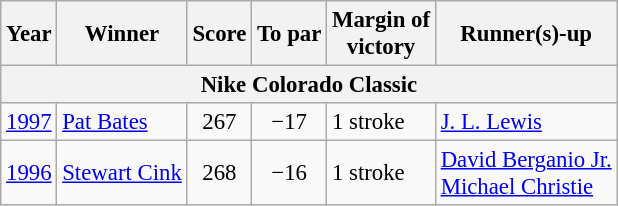<table class="wikitable" style="font-size:95%">
<tr>
<th>Year</th>
<th>Winner</th>
<th>Score</th>
<th>To par</th>
<th>Margin of<br>victory</th>
<th>Runner(s)-up</th>
</tr>
<tr>
<th colspan=6>Nike Colorado Classic</th>
</tr>
<tr>
<td><a href='#'>1997</a></td>
<td> <a href='#'>Pat Bates</a></td>
<td align=center>267</td>
<td align=center>−17</td>
<td>1 stroke</td>
<td> <a href='#'>J. L. Lewis</a></td>
</tr>
<tr>
<td><a href='#'>1996</a></td>
<td> <a href='#'>Stewart Cink</a></td>
<td align=center>268</td>
<td align=center>−16</td>
<td>1 stroke</td>
<td> <a href='#'>David Berganio Jr.</a><br> <a href='#'>Michael Christie</a></td>
</tr>
</table>
